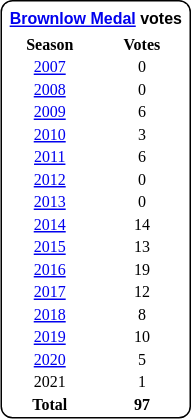<table style="margin-right:4px; margin-top:8px; float:right; border:1px #000 solid; border-radius:8px; background:#fff; font-family:Verdana; font-size:8pt; text-align:center;">
<tr style="background:#fff;">
<td colspan="2;" style="padding:3px; margin-bottom:-3px; margin-top:2px; font-family:Arial; "><strong><a href='#'>Brownlow Medal</a> votes</strong></td>
</tr>
<tr>
<th style="width:50%;">Season</th>
<th style="width:50%;">Votes</th>
</tr>
<tr>
<td><a href='#'>2007</a></td>
<td>0</td>
</tr>
<tr>
<td><a href='#'>2008</a></td>
<td>0</td>
</tr>
<tr>
<td><a href='#'>2009</a></td>
<td>6</td>
</tr>
<tr>
<td><a href='#'>2010</a></td>
<td>3</td>
</tr>
<tr>
<td><a href='#'>2011</a></td>
<td>6</td>
</tr>
<tr>
<td><a href='#'>2012</a></td>
<td>0</td>
</tr>
<tr>
<td><a href='#'>2013</a></td>
<td>0</td>
</tr>
<tr>
<td><a href='#'>2014</a></td>
<td>14</td>
</tr>
<tr>
<td><a href='#'>2015</a></td>
<td>13</td>
</tr>
<tr>
<td><a href='#'>2016</a></td>
<td>19</td>
</tr>
<tr>
<td><a href='#'>2017</a></td>
<td>12</td>
</tr>
<tr>
<td><a href='#'>2018</a></td>
<td>8</td>
</tr>
<tr>
<td><a href='#'>2019</a></td>
<td>10</td>
</tr>
<tr>
<td><a href='#'>2020</a></td>
<td>5</td>
</tr>
<tr>
<td>2021</td>
<td>1</td>
</tr>
<tr>
<td><strong>Total</strong></td>
<td><strong>97</strong><br></td>
</tr>
</table>
